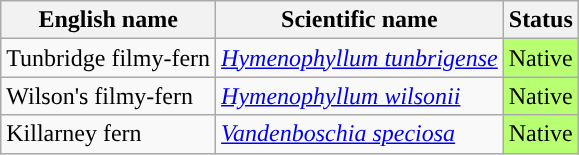<table class="wikitable" |>
<tr>
<th>English name</th>
<th>Scientific name</th>
<th>Status</th>
</tr>
<tr>
<td>Tunbridge filmy-fern</td>
<td><em><a href='#'>Hymenophyllum tunbrigense</a></em></td>
<td style="background: #B9FF72; text-align: ">Native</td>
</tr>
<tr>
<td>Wilson's filmy-fern</td>
<td><em><a href='#'>Hymenophyllum wilsonii</a></em></td>
<td style="background: #B9FF72; text-align: ">Native</td>
</tr>
<tr>
<td>Killarney fern</td>
<td><em><a href='#'>Vandenboschia speciosa</a></em></td>
<td style="background: #B9FF72; text-align: ">Native</td>
</tr>
</table>
